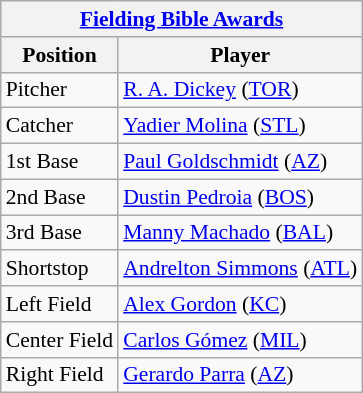<table class="wikitable" style="font-size:90%;">
<tr>
<th colspan="9"><a href='#'>Fielding Bible Awards</a></th>
</tr>
<tr>
<th>Position</th>
<th>Player</th>
</tr>
<tr>
<td>Pitcher</td>
<td><a href='#'>R. A. Dickey</a> (<a href='#'>TOR</a>)</td>
</tr>
<tr>
<td>Catcher</td>
<td><a href='#'>Yadier Molina</a> (<a href='#'>STL</a>)</td>
</tr>
<tr>
<td>1st Base</td>
<td><a href='#'>Paul Goldschmidt</a> (<a href='#'>AZ</a>)</td>
</tr>
<tr>
<td>2nd Base</td>
<td><a href='#'>Dustin Pedroia</a> (<a href='#'>BOS</a>)</td>
</tr>
<tr>
<td>3rd Base</td>
<td><a href='#'>Manny Machado</a> (<a href='#'>BAL</a>)</td>
</tr>
<tr>
<td>Shortstop</td>
<td><a href='#'>Andrelton Simmons</a> (<a href='#'>ATL</a>)</td>
</tr>
<tr>
<td>Left Field</td>
<td><a href='#'>Alex Gordon</a> (<a href='#'>KC</a>)</td>
</tr>
<tr>
<td>Center Field</td>
<td><a href='#'>Carlos Gómez</a> (<a href='#'>MIL</a>)</td>
</tr>
<tr>
<td>Right Field</td>
<td><a href='#'>Gerardo Parra</a> (<a href='#'>AZ</a>)</td>
</tr>
</table>
